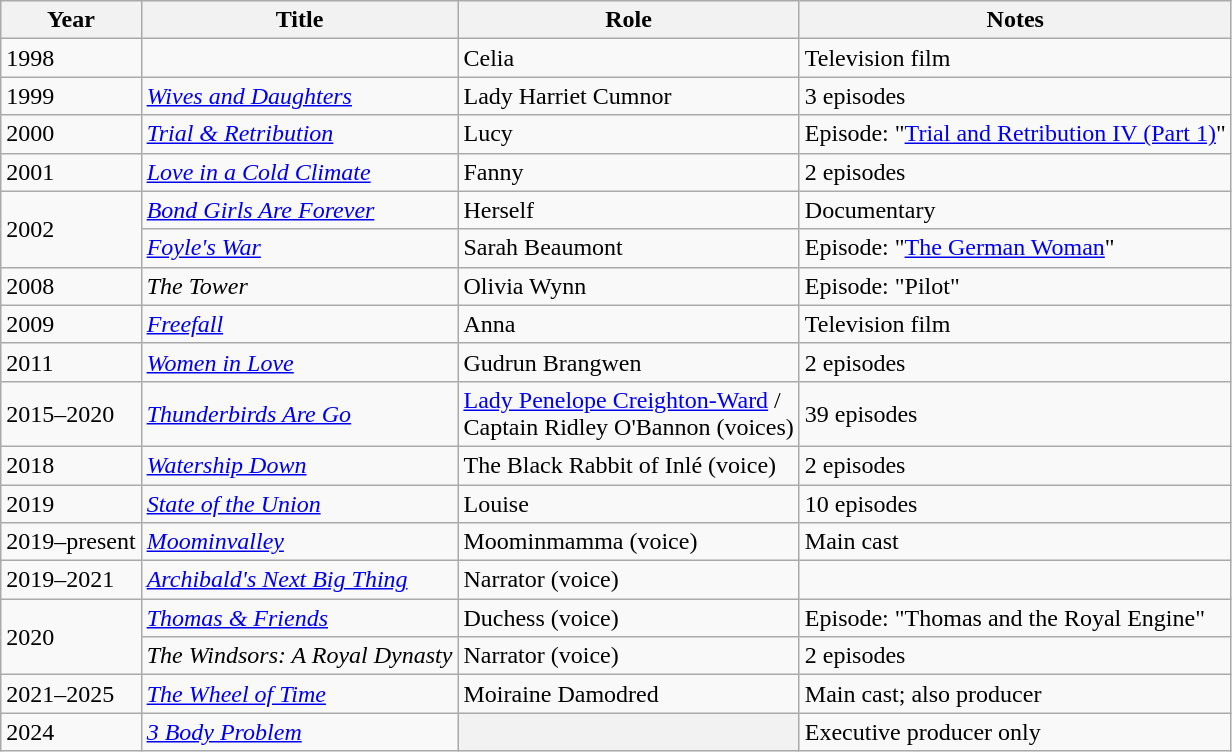<table class="wikitable sortable">
<tr>
<th>Year</th>
<th>Title</th>
<th>Role</th>
<th class="unsortable">Notes</th>
</tr>
<tr>
<td>1998</td>
<td><em></em></td>
<td>Celia</td>
<td>Television film</td>
</tr>
<tr>
<td>1999</td>
<td><em><a href='#'>Wives and Daughters</a></em></td>
<td>Lady Harriet Cumnor</td>
<td>3 episodes</td>
</tr>
<tr>
<td>2000</td>
<td><em><a href='#'>Trial & Retribution</a></em></td>
<td>Lucy</td>
<td>Episode: "<a href='#'>Trial and Retribution IV (Part 1)</a>"</td>
</tr>
<tr>
<td>2001</td>
<td><em><a href='#'>Love in a Cold Climate</a></em></td>
<td>Fanny</td>
<td>2 episodes</td>
</tr>
<tr>
<td rowspan=2>2002</td>
<td><em><a href='#'>Bond Girls Are Forever</a></em></td>
<td>Herself</td>
<td>Documentary</td>
</tr>
<tr>
<td><em><a href='#'>Foyle's War</a></em></td>
<td>Sarah Beaumont</td>
<td>Episode: "<a href='#'>The German Woman</a>"</td>
</tr>
<tr>
<td>2008</td>
<td data-sort-value="Tower, The"><em>The Tower</em></td>
<td>Olivia Wynn</td>
<td>Episode: "Pilot"</td>
</tr>
<tr>
<td>2009</td>
<td><em><a href='#'>Freefall</a></em></td>
<td>Anna</td>
<td>Television film</td>
</tr>
<tr>
<td>2011</td>
<td><em><a href='#'>Women in Love</a></em></td>
<td>Gudrun Brangwen</td>
<td>2 episodes</td>
</tr>
<tr>
<td>2015–2020</td>
<td><em><a href='#'>Thunderbirds Are Go</a></em></td>
<td><a href='#'>Lady Penelope Creighton-Ward</a> /<br> Captain Ridley O'Bannon (voices)</td>
<td>39 episodes</td>
</tr>
<tr>
<td>2018</td>
<td><em><a href='#'>Watership Down</a></em></td>
<td>The Black Rabbit of Inlé (voice)</td>
<td>2 episodes</td>
</tr>
<tr>
<td>2019</td>
<td><em><a href='#'>State of the Union</a></em></td>
<td>Louise</td>
<td>10 episodes</td>
</tr>
<tr>
<td>2019–present</td>
<td><em><a href='#'>Moominvalley</a></em></td>
<td>Moominmamma (voice)</td>
<td>Main cast</td>
</tr>
<tr>
<td>2019–2021</td>
<td><em><a href='#'>Archibald's Next Big Thing</a></em></td>
<td>Narrator (voice)</td>
<td></td>
</tr>
<tr>
<td rowspan="2">2020</td>
<td><em><a href='#'>Thomas & Friends</a></em></td>
<td>Duchess (voice)</td>
<td>Episode: "Thomas and the Royal Engine"</td>
</tr>
<tr>
<td><em>The Windsors: A Royal Dynasty</em></td>
<td>Narrator (voice)</td>
<td>2 episodes</td>
</tr>
<tr>
<td>2021–2025</td>
<td data-sort-value="Wheel of Time, The"><em><a href='#'>The Wheel of Time</a></em></td>
<td>Moiraine Damodred</td>
<td>Main cast; also producer</td>
</tr>
<tr>
<td>2024</td>
<td><em><a href='#'>3 Body Problem</a></em></td>
<th></th>
<td>Executive producer only</td>
</tr>
</table>
